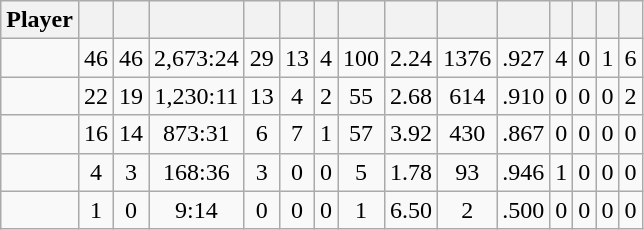<table class="wikitable sortable" style="text-align:center;">
<tr>
<th>Player</th>
<th></th>
<th></th>
<th></th>
<th></th>
<th></th>
<th></th>
<th></th>
<th></th>
<th></th>
<th></th>
<th></th>
<th></th>
<th></th>
<th></th>
</tr>
<tr>
<td style=white-space:nowrap></td>
<td>46</td>
<td>46</td>
<td>2,673:24</td>
<td>29</td>
<td>13</td>
<td>4</td>
<td>100</td>
<td>2.24</td>
<td>1376</td>
<td>.927</td>
<td>4</td>
<td>0</td>
<td>1</td>
<td>6</td>
</tr>
<tr>
<td style=white-space:nowrap></td>
<td>22</td>
<td>19</td>
<td>1,230:11</td>
<td>13</td>
<td>4</td>
<td>2</td>
<td>55</td>
<td>2.68</td>
<td>614</td>
<td>.910</td>
<td>0</td>
<td>0</td>
<td>0</td>
<td>2</td>
</tr>
<tr>
<td style=white-space:nowrap></td>
<td>16</td>
<td>14</td>
<td>873:31</td>
<td>6</td>
<td>7</td>
<td>1</td>
<td>57</td>
<td>3.92</td>
<td>430</td>
<td>.867</td>
<td>0</td>
<td>0</td>
<td>0</td>
<td>0</td>
</tr>
<tr>
<td style=white-space:nowrap></td>
<td>4</td>
<td>3</td>
<td>168:36</td>
<td>3</td>
<td>0</td>
<td>0</td>
<td>5</td>
<td>1.78</td>
<td>93</td>
<td>.946</td>
<td>1</td>
<td>0</td>
<td>0</td>
<td>0</td>
</tr>
<tr>
<td style=white-space:nowrap></td>
<td>1</td>
<td>0</td>
<td>9:14</td>
<td>0</td>
<td>0</td>
<td>0</td>
<td>1</td>
<td>6.50</td>
<td>2</td>
<td>.500</td>
<td>0</td>
<td>0</td>
<td>0</td>
<td>0</td>
</tr>
</table>
